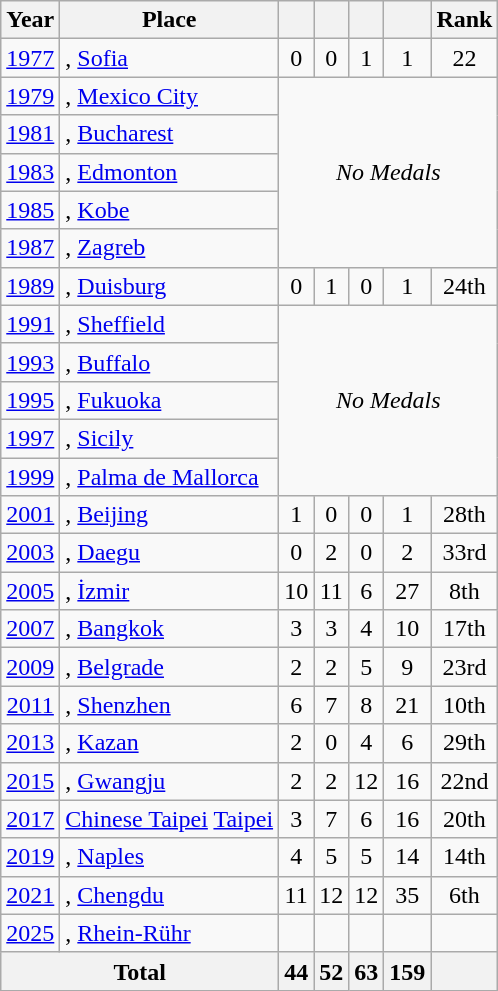<table class="wikitable sortable" style="text-align:center;">
<tr>
<th>Year</th>
<th>Place</th>
<th></th>
<th></th>
<th></th>
<th></th>
<th>Rank</th>
</tr>
<tr align=center>
<td><a href='#'>1977</a></td>
<td align=left>, <a href='#'>Sofia</a></td>
<td>0</td>
<td>0</td>
<td>1</td>
<td>1</td>
<td>22</td>
</tr>
<tr align=center>
<td><a href='#'>1979</a></td>
<td align=left>, <a href='#'>Mexico City</a></td>
<td colspan=5; rowspan=5><em>No Medals</em></td>
</tr>
<tr align=center>
<td><a href='#'>1981</a></td>
<td align=left>, <a href='#'>Bucharest</a></td>
</tr>
<tr align=center>
<td><a href='#'>1983</a></td>
<td align=left>, <a href='#'>Edmonton</a></td>
</tr>
<tr align=center>
<td><a href='#'>1985</a></td>
<td align=left>, <a href='#'>Kobe</a></td>
</tr>
<tr align=center>
<td><a href='#'>1987</a></td>
<td align=left>, <a href='#'>Zagreb</a></td>
</tr>
<tr align=center>
<td><a href='#'>1989</a></td>
<td align=left>, <a href='#'>Duisburg</a></td>
<td>0</td>
<td>1</td>
<td>0</td>
<td>1</td>
<td>24th</td>
</tr>
<tr align=center>
<td><a href='#'>1991</a></td>
<td align=left>, <a href='#'>Sheffield</a></td>
<td colspan=5; rowspan=5><em>No Medals</em></td>
</tr>
<tr align=center>
<td><a href='#'>1993</a></td>
<td align=left>, <a href='#'>Buffalo</a></td>
</tr>
<tr align=center>
<td><a href='#'>1995</a></td>
<td align=left>, <a href='#'>Fukuoka</a></td>
</tr>
<tr align=center>
<td><a href='#'>1997</a></td>
<td align=left>, <a href='#'>Sicily</a></td>
</tr>
<tr align=center>
<td><a href='#'>1999</a></td>
<td align=left>, <a href='#'>Palma de Mallorca</a></td>
</tr>
<tr align=center>
<td><a href='#'>2001</a></td>
<td align=left>, <a href='#'>Beijing</a></td>
<td>1</td>
<td>0</td>
<td>0</td>
<td>1</td>
<td>28th</td>
</tr>
<tr align=center>
<td><a href='#'>2003</a></td>
<td align=left>, <a href='#'>Daegu</a></td>
<td>0</td>
<td>2</td>
<td>0</td>
<td>2</td>
<td>33rd</td>
</tr>
<tr align=center>
<td><a href='#'>2005</a></td>
<td align=left>, <a href='#'>İzmir</a></td>
<td>10</td>
<td>11</td>
<td>6</td>
<td>27</td>
<td>8th</td>
</tr>
<tr align=center>
<td><a href='#'>2007</a></td>
<td align=left>, <a href='#'>Bangkok</a></td>
<td>3</td>
<td>3</td>
<td>4</td>
<td>10</td>
<td>17th</td>
</tr>
<tr align=center>
<td><a href='#'>2009</a></td>
<td align=left>, <a href='#'>Belgrade</a></td>
<td>2</td>
<td>2</td>
<td>5</td>
<td>9</td>
<td>23rd</td>
</tr>
<tr align=center>
<td><a href='#'>2011</a></td>
<td align=left>, <a href='#'>Shenzhen</a></td>
<td>6</td>
<td>7</td>
<td>8</td>
<td>21</td>
<td>10th</td>
</tr>
<tr align=center>
<td><a href='#'>2013</a></td>
<td align=left>, <a href='#'>Kazan</a></td>
<td>2</td>
<td>0</td>
<td>4</td>
<td>6</td>
<td>29th</td>
</tr>
<tr align=center>
<td><a href='#'>2015</a></td>
<td align=left>, <a href='#'>Gwangju</a></td>
<td>2</td>
<td>2</td>
<td>12</td>
<td>16</td>
<td>22nd</td>
</tr>
<tr align=center>
<td><a href='#'>2017</a></td>
<td align=left> <a href='#'>Chinese Taipei</a> <a href='#'>Taipei</a></td>
<td>3</td>
<td>7</td>
<td>6</td>
<td>16</td>
<td>20th</td>
</tr>
<tr align=center>
<td><a href='#'>2019</a></td>
<td align=left>, <a href='#'>Naples</a></td>
<td>4</td>
<td>5</td>
<td>5</td>
<td>14</td>
<td>14th</td>
</tr>
<tr align=center>
<td><a href='#'>2021</a></td>
<td align=left>, <a href='#'>Chengdu</a></td>
<td>11</td>
<td>12</td>
<td>12</td>
<td>35</td>
<td>6th</td>
</tr>
<tr align=center>
<td><a href='#'>2025</a></td>
<td align=left>, <a href='#'>Rhein-Rühr</a></td>
<td></td>
<td></td>
<td></td>
<td></td>
</tr>
<tr align=center>
<th colspan=2>Total</th>
<th>44</th>
<th>52</th>
<th>63</th>
<th>159</th>
<th></th>
</tr>
</table>
